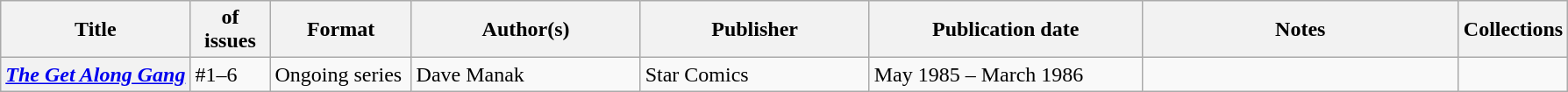<table class="wikitable">
<tr>
<th>Title</th>
<th style="width:40pt"> of issues</th>
<th style="width:75pt">Format</th>
<th style="width:125pt">Author(s)</th>
<th style="width:125pt">Publisher</th>
<th style="width:150pt">Publication date</th>
<th style="width:175pt">Notes</th>
<th>Collections</th>
</tr>
<tr>
<th><em><a href='#'>The Get Along Gang</a></em></th>
<td>#1–6</td>
<td>Ongoing series</td>
<td>Dave Manak</td>
<td>Star Comics</td>
<td>May 1985 – March 1986</td>
<td></td>
<td></td>
</tr>
</table>
